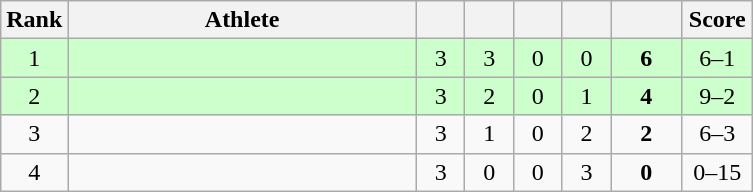<table class="wikitable" style="text-align: center;">
<tr>
<th width=25>Rank</th>
<th width=225>Athlete</th>
<th width=25></th>
<th width=25></th>
<th width=25></th>
<th width=25></th>
<th width=40></th>
<th width=40>Score</th>
</tr>
<tr bgcolor=ccffcc>
<td>1</td>
<td align=left></td>
<td>3</td>
<td>3</td>
<td>0</td>
<td>0</td>
<td><strong>6</strong></td>
<td>6–1</td>
</tr>
<tr bgcolor=ccffcc>
<td>2</td>
<td align=left></td>
<td>3</td>
<td>2</td>
<td>0</td>
<td>1</td>
<td><strong>4</strong></td>
<td>9–2</td>
</tr>
<tr>
<td>3</td>
<td align=left></td>
<td>3</td>
<td>1</td>
<td>0</td>
<td>2</td>
<td><strong>2</strong></td>
<td>6–3</td>
</tr>
<tr>
<td>4</td>
<td align=left></td>
<td>3</td>
<td>0</td>
<td>0</td>
<td>3</td>
<td><strong>0</strong></td>
<td>0–15</td>
</tr>
</table>
